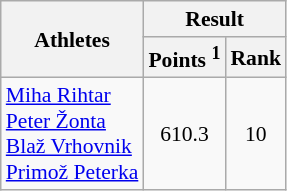<table class="wikitable" border="1" style="font-size:90%">
<tr>
<th rowspan=2>Athletes</th>
<th colspan=2>Result</th>
</tr>
<tr>
<th>Points <sup>1</sup></th>
<th>Rank</th>
</tr>
<tr>
<td><a href='#'>Miha Rihtar</a><br><a href='#'>Peter Žonta</a><br><a href='#'>Blaž Vrhovnik</a><br><a href='#'>Primož Peterka</a></td>
<td align=center>610.3</td>
<td align=center>10</td>
</tr>
</table>
